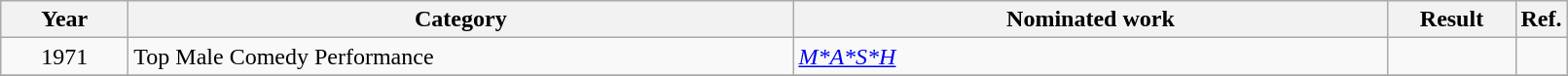<table class=wikitable>
<tr>
<th scope="col" style="width:5em;">Year</th>
<th scope="col" style="width:28em;">Category</th>
<th scope="col" style="width:25em;">Nominated work</th>
<th scope="col" style="width:5em;">Result</th>
<th>Ref.</th>
</tr>
<tr>
<td style="text-align:center;">1971</td>
<td>Top Male Comedy Performance</td>
<td><em><a href='#'>M*A*S*H</a></em></td>
<td></td>
<td align="center"></td>
</tr>
<tr>
</tr>
</table>
